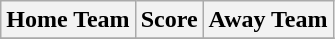<table class="wikitable" style="text-align: center">
<tr>
<th>Home Team</th>
<th>Score</th>
<th>Away Team</th>
</tr>
<tr>
</tr>
</table>
